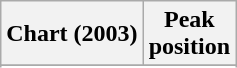<table class="wikitable sortable plainrowheaders">
<tr>
<th>Chart (2003)</th>
<th>Peak<br>position</th>
</tr>
<tr>
</tr>
<tr>
</tr>
</table>
